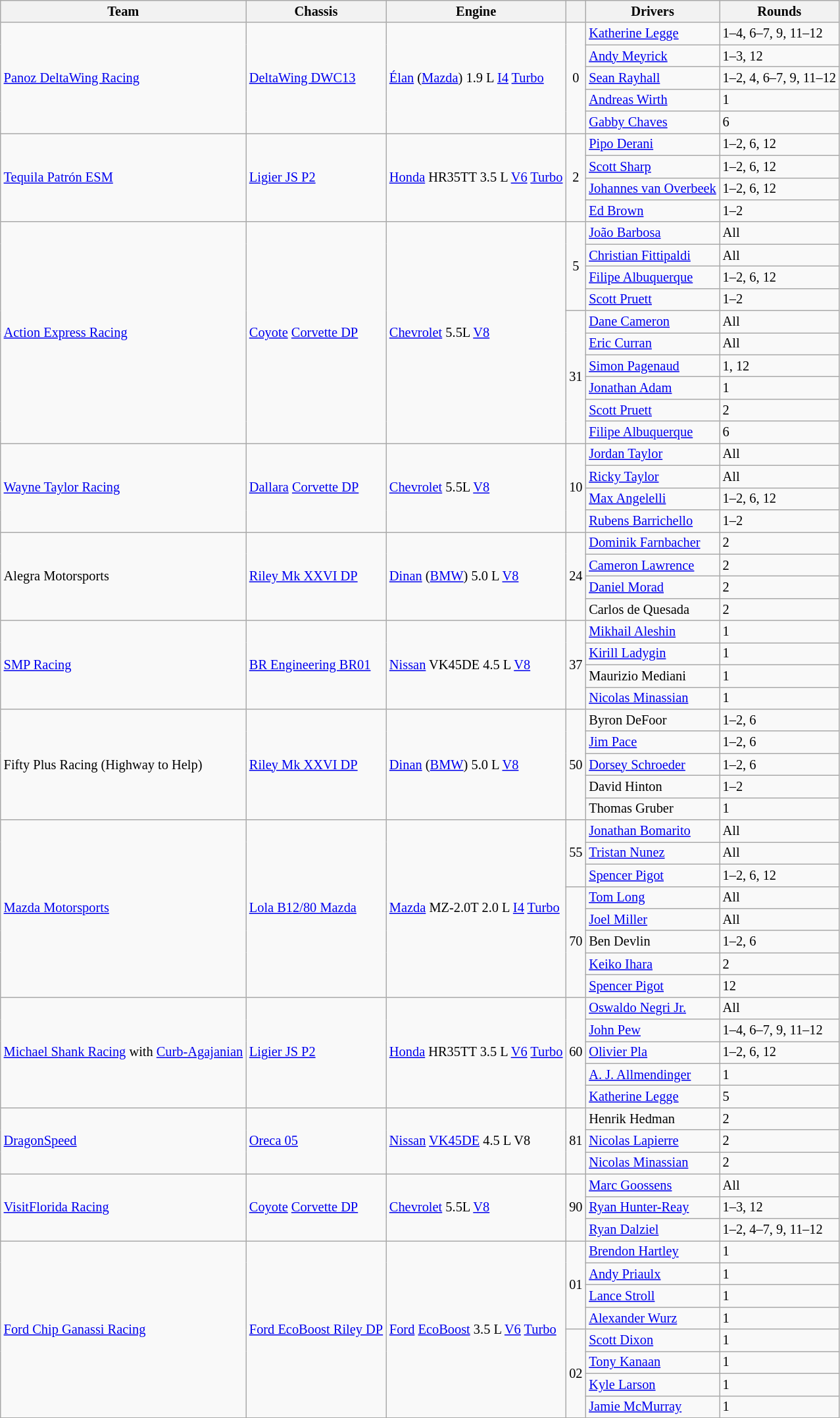<table class="wikitable" style="font-size: 85%">
<tr>
<th>Team</th>
<th>Chassis</th>
<th>Engine</th>
<th></th>
<th>Drivers</th>
<th>Rounds</th>
</tr>
<tr>
<td rowspan=5> <a href='#'>Panoz DeltaWing Racing</a></td>
<td rowspan=5><a href='#'>DeltaWing DWC13</a></td>
<td rowspan=5><a href='#'>Élan</a> (<a href='#'>Mazda</a>) 1.9 L <a href='#'>I4</a> <a href='#'>Turbo</a></td>
<td rowspan=5 align=middle>0</td>
<td> <a href='#'>Katherine Legge</a></td>
<td>1–4, 6–7, 9, 11–12</td>
</tr>
<tr>
<td> <a href='#'>Andy Meyrick</a></td>
<td>1–3, 12</td>
</tr>
<tr>
<td> <a href='#'>Sean Rayhall</a></td>
<td>1–2, 4, 6–7, 9, 11–12</td>
</tr>
<tr>
<td> <a href='#'>Andreas Wirth</a></td>
<td>1</td>
</tr>
<tr>
<td> <a href='#'>Gabby Chaves</a></td>
<td>6</td>
</tr>
<tr>
<td rowspan=4> <a href='#'>Tequila Patrón ESM</a></td>
<td rowspan=4><a href='#'>Ligier JS P2</a></td>
<td rowspan=4><a href='#'>Honda</a> HR35TT 3.5 L <a href='#'>V6</a> <a href='#'>Turbo</a></td>
<td rowspan=4 align=middle>2</td>
<td> <a href='#'>Pipo Derani</a></td>
<td>1–2, 6, 12</td>
</tr>
<tr>
<td> <a href='#'>Scott Sharp</a></td>
<td>1–2, 6, 12</td>
</tr>
<tr>
<td> <a href='#'>Johannes van Overbeek</a></td>
<td>1–2, 6, 12</td>
</tr>
<tr>
<td> <a href='#'>Ed Brown</a></td>
<td>1–2</td>
</tr>
<tr>
<td rowspan=10> <a href='#'>Action Express Racing</a></td>
<td rowspan=10><a href='#'>Coyote</a> <a href='#'>Corvette DP</a></td>
<td rowspan=10><a href='#'>Chevrolet</a> 5.5L <a href='#'>V8</a></td>
<td rowspan=4 align=middle>5</td>
<td> <a href='#'>João Barbosa</a></td>
<td>All</td>
</tr>
<tr>
<td> <a href='#'>Christian Fittipaldi</a></td>
<td>All</td>
</tr>
<tr>
<td> <a href='#'>Filipe Albuquerque</a></td>
<td>1–2, 6, 12</td>
</tr>
<tr>
<td> <a href='#'>Scott Pruett</a></td>
<td>1–2</td>
</tr>
<tr>
<td rowspan=6 align=middle>31</td>
<td> <a href='#'>Dane Cameron</a></td>
<td>All</td>
</tr>
<tr>
<td> <a href='#'>Eric Curran</a></td>
<td>All</td>
</tr>
<tr>
<td> <a href='#'>Simon Pagenaud</a></td>
<td>1, 12</td>
</tr>
<tr>
<td> <a href='#'>Jonathan Adam</a></td>
<td>1</td>
</tr>
<tr>
<td> <a href='#'>Scott Pruett</a></td>
<td>2</td>
</tr>
<tr>
<td> <a href='#'>Filipe Albuquerque</a></td>
<td>6</td>
</tr>
<tr>
<td rowspan=4> <a href='#'>Wayne Taylor Racing</a></td>
<td rowspan=4><a href='#'>Dallara</a> <a href='#'>Corvette DP</a></td>
<td rowspan=4><a href='#'>Chevrolet</a> 5.5L <a href='#'>V8</a></td>
<td rowspan=4 align=middle>10</td>
<td> <a href='#'>Jordan Taylor</a></td>
<td>All</td>
</tr>
<tr>
<td> <a href='#'>Ricky Taylor</a></td>
<td>All</td>
</tr>
<tr>
<td> <a href='#'>Max Angelelli</a></td>
<td>1–2, 6, 12</td>
</tr>
<tr>
<td> <a href='#'>Rubens Barrichello</a></td>
<td>1–2</td>
</tr>
<tr>
<td rowspan=4> Alegra Motorsports</td>
<td rowspan=4><a href='#'>Riley Mk XXVI DP</a></td>
<td rowspan=4><a href='#'>Dinan</a> (<a href='#'>BMW</a>) 5.0 L <a href='#'>V8</a></td>
<td rowspan=4 align=middle>24</td>
<td> <a href='#'>Dominik Farnbacher</a></td>
<td>2</td>
</tr>
<tr>
<td> <a href='#'>Cameron Lawrence</a></td>
<td>2</td>
</tr>
<tr>
<td> <a href='#'>Daniel Morad</a></td>
<td>2</td>
</tr>
<tr>
<td> Carlos de Quesada</td>
<td>2</td>
</tr>
<tr>
<td rowspan=4> <a href='#'>SMP Racing</a></td>
<td rowspan=4><a href='#'>BR Engineering BR01</a></td>
<td rowspan=4><a href='#'>Nissan</a> VK45DE 4.5 L <a href='#'>V8</a></td>
<td rowspan=4 align=middle>37</td>
<td> <a href='#'>Mikhail Aleshin</a></td>
<td>1</td>
</tr>
<tr>
<td> <a href='#'>Kirill Ladygin</a></td>
<td>1</td>
</tr>
<tr>
<td> Maurizio Mediani</td>
<td>1</td>
</tr>
<tr>
<td> <a href='#'>Nicolas Minassian</a></td>
<td>1</td>
</tr>
<tr>
<td rowspan=5> Fifty Plus Racing (Highway to Help)</td>
<td rowspan=5><a href='#'>Riley Mk XXVI DP</a></td>
<td rowspan=5><a href='#'>Dinan</a> (<a href='#'>BMW</a>) 5.0 L <a href='#'>V8</a></td>
<td rowspan=5 align=middle>50</td>
<td> Byron DeFoor</td>
<td>1–2, 6</td>
</tr>
<tr>
<td> <a href='#'>Jim Pace</a></td>
<td>1–2, 6</td>
</tr>
<tr>
<td> <a href='#'>Dorsey Schroeder</a></td>
<td>1–2, 6</td>
</tr>
<tr>
<td> David Hinton</td>
<td>1–2</td>
</tr>
<tr>
<td> Thomas Gruber</td>
<td>1</td>
</tr>
<tr>
<td rowspan=8> <a href='#'>Mazda Motorsports</a></td>
<td rowspan=8><a href='#'>Lola B12/80 Mazda</a></td>
<td rowspan=8><a href='#'>Mazda</a> MZ-2.0T 2.0 L <a href='#'>I4</a> <a href='#'>Turbo</a></td>
<td rowspan=3 align=middle>55</td>
<td> <a href='#'>Jonathan Bomarito</a></td>
<td>All</td>
</tr>
<tr>
<td> <a href='#'>Tristan Nunez</a></td>
<td>All</td>
</tr>
<tr>
<td> <a href='#'>Spencer Pigot</a></td>
<td>1–2, 6, 12</td>
</tr>
<tr>
<td rowspan=5 align=middle>70</td>
<td> <a href='#'>Tom Long</a></td>
<td>All</td>
</tr>
<tr>
<td> <a href='#'>Joel Miller</a></td>
<td>All</td>
</tr>
<tr>
<td> Ben Devlin</td>
<td>1–2, 6</td>
</tr>
<tr>
<td> <a href='#'>Keiko Ihara</a></td>
<td>2</td>
</tr>
<tr>
<td> <a href='#'>Spencer Pigot</a></td>
<td>12</td>
</tr>
<tr>
<td rowspan=5> <a href='#'>Michael Shank Racing</a> with <a href='#'>Curb-Agajanian</a></td>
<td rowspan=5><a href='#'>Ligier JS P2</a></td>
<td rowspan=5><a href='#'>Honda</a> HR35TT 3.5 L <a href='#'>V6</a> <a href='#'>Turbo</a></td>
<td rowspan=5 align=middle>60</td>
<td> <a href='#'>Oswaldo Negri Jr.</a></td>
<td>All</td>
</tr>
<tr>
<td> <a href='#'>John Pew</a></td>
<td>1–4, 6–7, 9, 11–12</td>
</tr>
<tr>
<td> <a href='#'>Olivier Pla</a></td>
<td>1–2, 6, 12</td>
</tr>
<tr>
<td> <a href='#'>A. J. Allmendinger</a></td>
<td>1</td>
</tr>
<tr>
<td> <a href='#'>Katherine Legge</a></td>
<td>5</td>
</tr>
<tr>
<td rowspan=3> <a href='#'>DragonSpeed</a></td>
<td rowspan=3><a href='#'>Oreca 05</a></td>
<td rowspan=3><a href='#'>Nissan</a> <a href='#'>VK45DE</a> 4.5 L V8</td>
<td rowspan=3 align=middle>81</td>
<td> Henrik Hedman</td>
<td>2</td>
</tr>
<tr>
<td> <a href='#'>Nicolas Lapierre</a></td>
<td>2</td>
</tr>
<tr>
<td> <a href='#'>Nicolas Minassian</a></td>
<td>2</td>
</tr>
<tr>
<td rowspan=3> <a href='#'>VisitFlorida Racing</a></td>
<td rowspan=3><a href='#'>Coyote</a> <a href='#'>Corvette DP</a></td>
<td rowspan=3><a href='#'>Chevrolet</a> 5.5L <a href='#'>V8</a></td>
<td rowspan=3 align=middle>90</td>
<td> <a href='#'>Marc Goossens</a></td>
<td>All</td>
</tr>
<tr>
<td> <a href='#'>Ryan Hunter-Reay</a></td>
<td>1–3, 12</td>
</tr>
<tr>
<td> <a href='#'>Ryan Dalziel</a></td>
<td>1–2, 4–7, 9, 11–12</td>
</tr>
<tr>
<td rowspan=8> <a href='#'>Ford Chip Ganassi Racing</a></td>
<td rowspan=8><a href='#'>Ford EcoBoost Riley DP</a></td>
<td rowspan=8><a href='#'>Ford</a> <a href='#'>EcoBoost</a> 3.5 L <a href='#'>V6</a> <a href='#'>Turbo</a></td>
<td rowspan=4 align=middle>01</td>
<td> <a href='#'>Brendon Hartley</a></td>
<td>1</td>
</tr>
<tr>
<td> <a href='#'>Andy Priaulx</a></td>
<td>1</td>
</tr>
<tr>
<td> <a href='#'>Lance Stroll</a></td>
<td>1</td>
</tr>
<tr>
<td> <a href='#'>Alexander Wurz</a></td>
<td>1</td>
</tr>
<tr>
<td rowspan=4 align=middle>02</td>
<td> <a href='#'>Scott Dixon</a></td>
<td>1</td>
</tr>
<tr>
<td> <a href='#'>Tony Kanaan</a></td>
<td>1</td>
</tr>
<tr>
<td> <a href='#'>Kyle Larson</a></td>
<td>1</td>
</tr>
<tr>
<td> <a href='#'>Jamie McMurray</a></td>
<td>1</td>
</tr>
</table>
